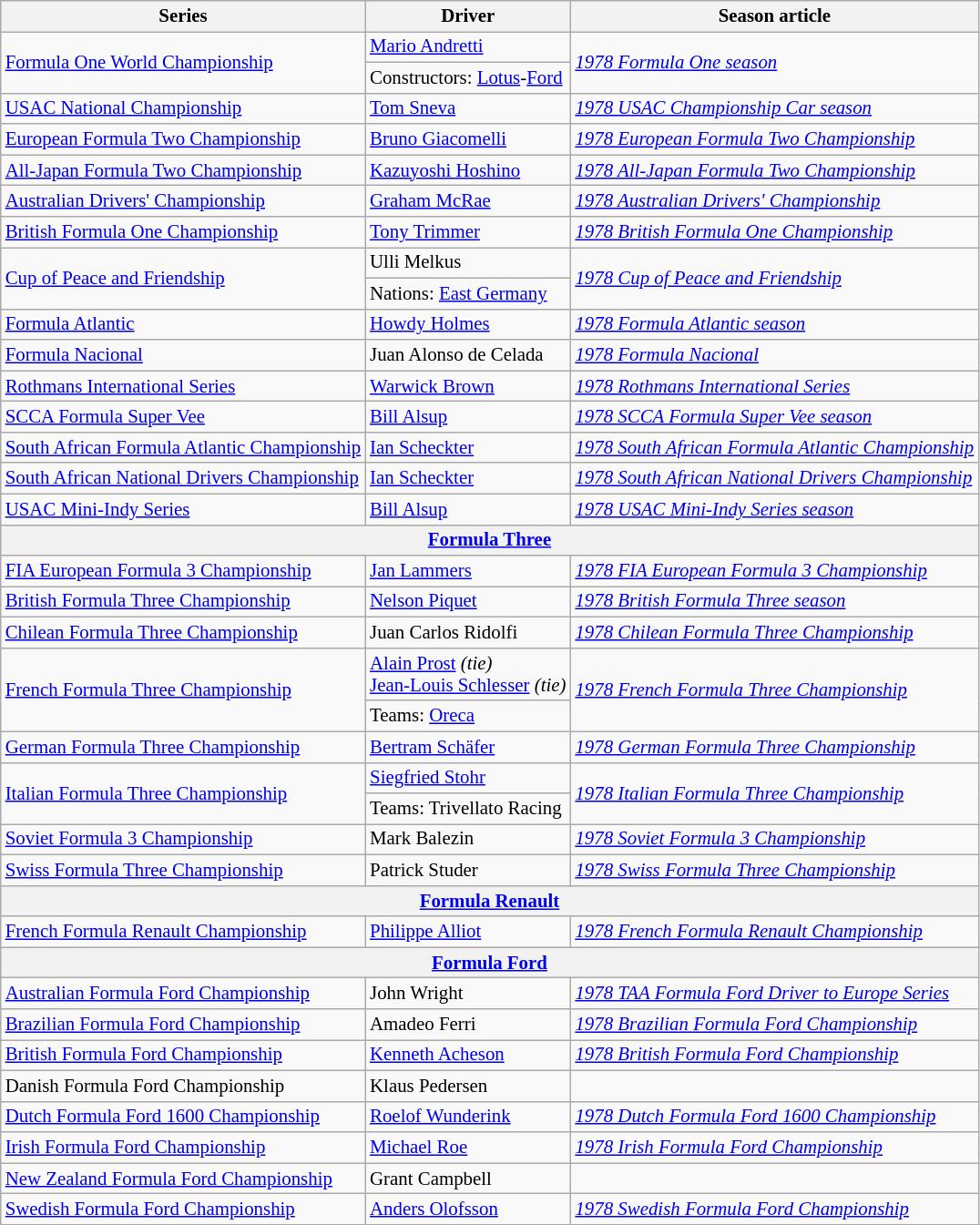<table class="wikitable" style="font-size: 87%;">
<tr>
<th>Series</th>
<th>Driver</th>
<th>Season article</th>
</tr>
<tr>
<td rowspan=2><a href='#'>Formula One World Championship</a></td>
<td> <a href='#'>Mario Andretti</a></td>
<td rowspan=2><em><a href='#'>1978 Formula One season</a></em></td>
</tr>
<tr>
<td>Constructors:  <a href='#'>Lotus</a>-<a href='#'>Ford</a></td>
</tr>
<tr>
<td><a href='#'>USAC National Championship</a></td>
<td> <a href='#'>Tom Sneva</a></td>
<td><em><a href='#'>1978 USAC Championship Car season</a></em></td>
</tr>
<tr>
<td><a href='#'>European Formula Two Championship</a></td>
<td> <a href='#'>Bruno Giacomelli</a></td>
<td><em><a href='#'>1978 European Formula Two Championship</a></em></td>
</tr>
<tr>
<td><a href='#'>All-Japan Formula Two Championship</a></td>
<td> <a href='#'>Kazuyoshi Hoshino</a></td>
<td><em><a href='#'>1978 All-Japan Formula Two Championship</a></em></td>
</tr>
<tr>
<td><a href='#'>Australian Drivers' Championship</a></td>
<td> <a href='#'>Graham McRae</a></td>
<td><em><a href='#'>1978 Australian Drivers' Championship</a></em></td>
</tr>
<tr>
<td><a href='#'>British Formula One Championship</a></td>
<td> <a href='#'>Tony Trimmer</a></td>
<td><em><a href='#'>1978 British Formula One Championship</a></em></td>
</tr>
<tr>
<td rowspan=2><a href='#'>Cup of Peace and Friendship</a></td>
<td> Ulli Melkus</td>
<td rowspan=2><em><a href='#'>1978 Cup of Peace and Friendship</a></em></td>
</tr>
<tr>
<td>Nations:  <a href='#'>East Germany</a></td>
</tr>
<tr>
<td><a href='#'>Formula Atlantic</a></td>
<td> <a href='#'>Howdy Holmes</a></td>
<td><em><a href='#'>1978 Formula Atlantic season</a></em></td>
</tr>
<tr>
<td><a href='#'>Formula Nacional</a></td>
<td> Juan Alonso de Celada</td>
<td><em><a href='#'>1978 Formula Nacional</a></em></td>
</tr>
<tr>
<td><a href='#'>Rothmans International Series</a></td>
<td> <a href='#'>Warwick Brown</a></td>
<td><em><a href='#'>1978 Rothmans International Series</a></em></td>
</tr>
<tr>
<td><a href='#'>SCCA Formula Super Vee</a></td>
<td> <a href='#'>Bill Alsup</a></td>
<td><em><a href='#'>1978 SCCA Formula Super Vee season</a></em></td>
</tr>
<tr>
<td><a href='#'>South African Formula Atlantic Championship</a></td>
<td> <a href='#'>Ian Scheckter</a></td>
<td><em><a href='#'>1978 South African Formula Atlantic Championship</a></em></td>
</tr>
<tr>
<td><a href='#'>South African National Drivers Championship</a></td>
<td> <a href='#'>Ian Scheckter</a></td>
<td><em><a href='#'>1978 South African National Drivers Championship</a></em></td>
</tr>
<tr>
<td><a href='#'>USAC Mini-Indy Series</a></td>
<td> <a href='#'>Bill Alsup</a></td>
<td><em><a href='#'>1978 USAC Mini-Indy Series season</a></em></td>
</tr>
<tr>
<th colspan=3><a href='#'>Formula Three</a></th>
</tr>
<tr>
<td><a href='#'>FIA European Formula 3 Championship</a></td>
<td> <a href='#'>Jan Lammers</a></td>
<td><em><a href='#'>1978 FIA European Formula 3 Championship</a></em></td>
</tr>
<tr>
<td><a href='#'>British Formula Three Championship</a></td>
<td> <a href='#'>Nelson Piquet</a></td>
<td><em><a href='#'>1978 British Formula Three season</a></em></td>
</tr>
<tr>
<td><a href='#'>Chilean Formula Three Championship</a></td>
<td> Juan Carlos Ridolfi</td>
<td><em><a href='#'>1978 Chilean Formula Three Championship</a></em></td>
</tr>
<tr>
<td rowspan=2><a href='#'>French Formula Three Championship</a></td>
<td> <a href='#'>Alain Prost</a> <em>(tie)</em><br> <a href='#'>Jean-Louis Schlesser</a> <em>(tie)</em></td>
<td rowspan=2><em><a href='#'>1978 French Formula Three Championship</a></em></td>
</tr>
<tr>
<td>Teams:  <a href='#'>Oreca</a></td>
</tr>
<tr>
<td><a href='#'>German Formula Three Championship</a></td>
<td> <a href='#'>Bertram Schäfer</a></td>
<td><em><a href='#'>1978 German Formula Three Championship</a></em></td>
</tr>
<tr>
<td rowspan=2><a href='#'>Italian Formula Three Championship</a></td>
<td> <a href='#'>Siegfried Stohr</a></td>
<td rowspan=2><em><a href='#'>1978 Italian Formula Three Championship</a></em></td>
</tr>
<tr>
<td>Teams:  Trivellato Racing</td>
</tr>
<tr>
<td><a href='#'>Soviet Formula 3 Championship</a></td>
<td> Mark Balezin</td>
<td><em><a href='#'>1978 Soviet Formula 3 Championship</a></em></td>
</tr>
<tr>
<td><a href='#'>Swiss Formula Three Championship</a></td>
<td> Patrick Studer</td>
<td><em><a href='#'>1978 Swiss Formula Three Championship</a></em></td>
</tr>
<tr>
<th colspan=3><a href='#'>Formula Renault</a></th>
</tr>
<tr>
<td><a href='#'>French Formula Renault Championship</a></td>
<td> <a href='#'>Philippe Alliot</a></td>
<td><em><a href='#'>1978 French Formula Renault Championship</a></em></td>
</tr>
<tr>
<th colspan=3><a href='#'>Formula Ford</a></th>
</tr>
<tr>
<td><a href='#'>Australian Formula Ford Championship</a></td>
<td> John Wright</td>
<td><em><a href='#'>1978 TAA Formula Ford Driver to Europe Series</a></em></td>
</tr>
<tr>
<td><a href='#'>Brazilian Formula Ford Championship</a></td>
<td> Amadeo Ferri</td>
<td><em><a href='#'>1978 Brazilian Formula Ford Championship</a></em></td>
</tr>
<tr>
<td><a href='#'>British Formula Ford Championship</a></td>
<td> <a href='#'>Kenneth Acheson</a></td>
<td><em><a href='#'>1978 British Formula Ford Championship</a></em></td>
</tr>
<tr>
<td>Danish Formula Ford Championship</td>
<td> Klaus Pedersen</td>
<td></td>
</tr>
<tr>
<td><a href='#'>Dutch Formula Ford 1600 Championship</a></td>
<td> <a href='#'>Roelof Wunderink</a></td>
<td><em><a href='#'>1978 Dutch Formula Ford 1600 Championship</a></em></td>
</tr>
<tr>
<td><a href='#'>Irish Formula Ford Championship</a></td>
<td> <a href='#'>Michael Roe</a></td>
<td><em><a href='#'>1978 Irish Formula Ford Championship</a></em></td>
</tr>
<tr>
<td><a href='#'>New Zealand Formula Ford Championship</a></td>
<td> Grant Campbell</td>
<td></td>
</tr>
<tr>
<td><a href='#'>Swedish Formula Ford Championship</a></td>
<td> <a href='#'>Anders Olofsson</a></td>
<td><em><a href='#'>1978 Swedish Formula Ford Championship</a></em></td>
</tr>
<tr>
</tr>
</table>
